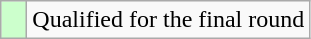<table class=wikitable>
<tr>
<td width=10px bgcolor="#ccffcc"></td>
<td>Qualified for the final round</td>
</tr>
</table>
